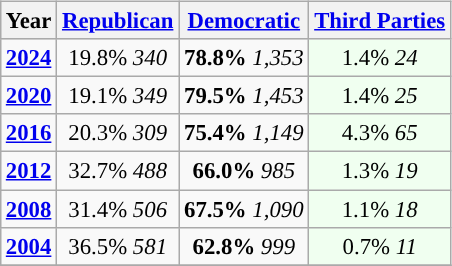<table class="wikitable" style="float:right; font-size:95%;">
<tr bgcolor=lightgrey>
<th>Year</th>
<th><a href='#'>Republican</a></th>
<th><a href='#'>Democratic</a></th>
<th><a href='#'>Third Parties</a></th>
</tr>
<tr>
<td style="text-align:center; "><strong><a href='#'>2024</a></strong></td>
<td style="text-align:center; ">19.8% <em>340</em></td>
<td style="text-align:center; "><strong>78.8%</strong>  <em>1,353</em></td>
<td style="text-align:center; background:honeyDew;">1.4% <em>24</em></td>
</tr>
<tr>
<td style="text-align:center; "><strong><a href='#'>2020</a></strong></td>
<td style="text-align:center; ">19.1% <em>349</em></td>
<td style="text-align:center; "><strong>79.5%</strong>  <em>1,453</em></td>
<td style="text-align:center; background:honeyDew;">1.4% <em>25</em></td>
</tr>
<tr>
<td style="text-align:center; "><strong><a href='#'>2016</a></strong></td>
<td style="text-align:center; ">20.3% <em>309</em></td>
<td style="text-align:center; "><strong>75.4%</strong>  <em>1,149</em></td>
<td style="text-align:center; background:honeyDew;">4.3% <em>65</em></td>
</tr>
<tr>
<td style="text-align:center; "><strong><a href='#'>2012</a></strong></td>
<td style="text-align:center; ">32.7% <em>488</em></td>
<td style="text-align:center; "><strong>66.0%</strong>  <em>985</em></td>
<td style="text-align:center; background:honeyDew;">1.3% <em>19</em></td>
</tr>
<tr>
<td style="text-align:center; "><strong><a href='#'>2008</a></strong></td>
<td style="text-align:center; ">31.4% <em>506</em></td>
<td style="text-align:center; "><strong>67.5%</strong>  <em>1,090</em></td>
<td style="text-align:center; background:honeyDew;">1.1% <em>18</em></td>
</tr>
<tr>
<td style="text-align:center; "><strong><a href='#'>2004</a></strong></td>
<td style="text-align:center; ">36.5% <em>581</em></td>
<td style="text-align:center; "><strong>62.8%</strong>  <em>999</em></td>
<td style="text-align:center; background:honeyDew;">0.7% <em>11</em></td>
</tr>
<tr>
</tr>
</table>
